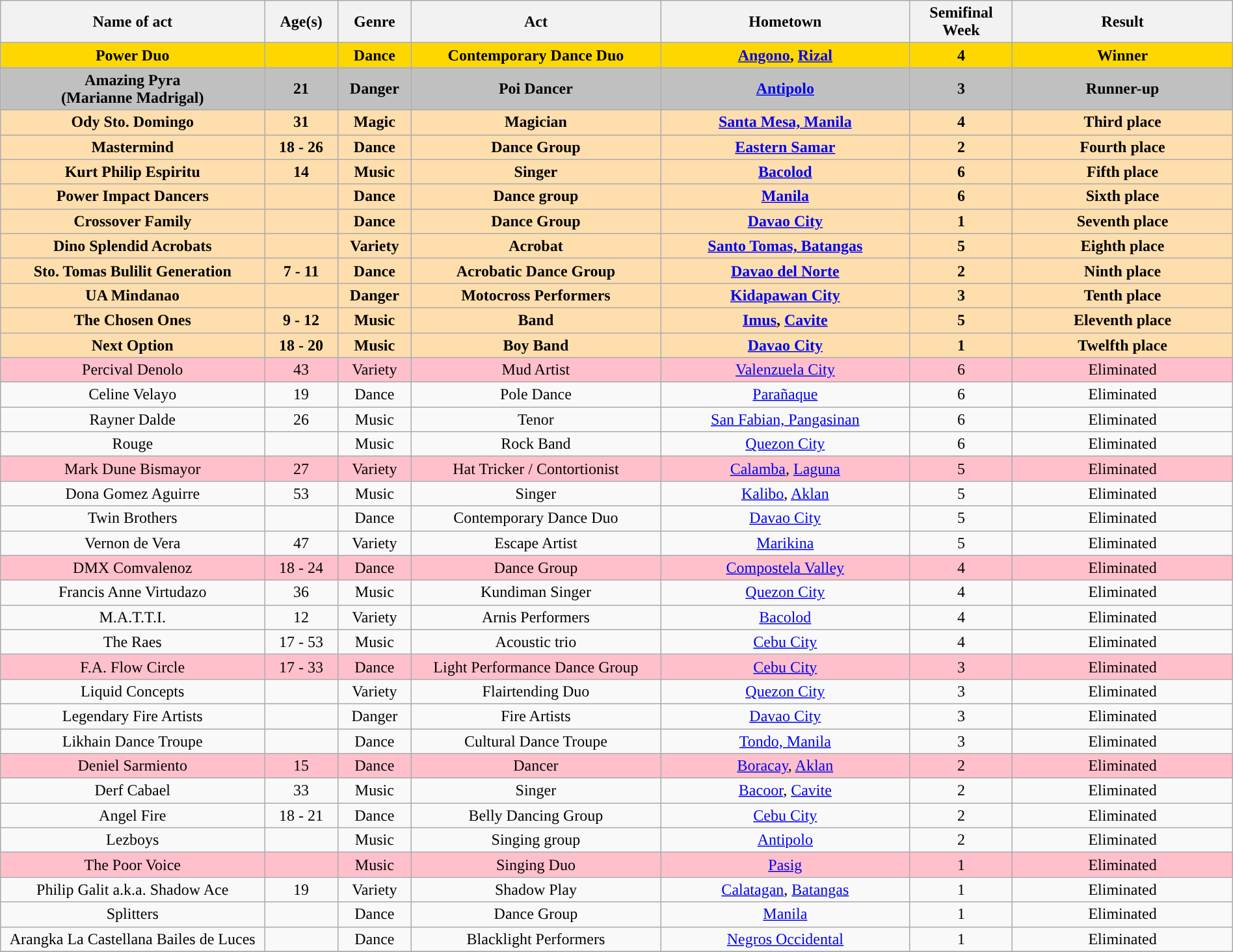<table class="wikitable sortable" style="width:100%; text-align:center;">
<tr>
<th style="width:18%;">Name of act</th>
<th data-sort-type="number" style="width:05%">Age(s)</th>
<th style="width:05%">Genre</th>
<th style="width:17%">Act</th>
<th style="width:17%">Hometown</th>
<th style="width:07%">Semifinal Week</th>
<th style="width:15%">Result</th>
</tr>
<tr bgcolor=gold>
<td><strong>Power Duo</strong> </td>
<td></td>
<td><strong>Dance</strong></td>
<td><strong>Contemporary Dance Duo</strong></td>
<td><strong><a href='#'>Angono</a>, <a href='#'>Rizal</a></strong></td>
<td><strong>4</strong></td>
<td><strong>Winner</strong></td>
</tr>
<tr bgcolor=silver>
<td><strong>Amazing Pyra<br>(Marianne Madrigal)</strong></td>
<td><strong>21</strong></td>
<td><strong>Danger</strong></td>
<td><strong>Poi Dancer</strong></td>
<td><strong><a href='#'>Antipolo</a></strong></td>
<td><strong>3</strong></td>
<td><strong>Runner-up</strong></td>
</tr>
<tr bgcolor="NavajoWhite">
<td><strong>Ody Sto. Domingo</strong></td>
<td><strong>31</strong></td>
<td><strong>Magic</strong></td>
<td><strong>Magician</strong></td>
<td><strong><a href='#'>Santa Mesa, Manila</a></strong></td>
<td><strong>4</strong></td>
<td><strong>Third place</strong></td>
</tr>
<tr bgcolor="NavajoWhite">
<td><strong>Mastermind</strong></td>
<td><strong>18 - 26</strong></td>
<td><strong>Dance</strong></td>
<td><strong>Dance Group</strong></td>
<td><strong><a href='#'>Eastern Samar</a></strong></td>
<td><strong>2</strong></td>
<td><strong>Fourth place</strong></td>
</tr>
<tr bgcolor="NavajoWhite">
<td><strong>Kurt Philip Espiritu</strong></td>
<td><strong>14</strong></td>
<td><strong>Music</strong></td>
<td><strong>Singer</strong></td>
<td><strong><a href='#'>Bacolod</a></strong></td>
<td><strong>6</strong></td>
<td><strong>Fifth place</strong></td>
</tr>
<tr bgcolor="NavajoWhite">
<td><strong>Power Impact Dancers</strong> </td>
<td></td>
<td><strong>Dance</strong></td>
<td><strong>Dance group</strong></td>
<td><strong><a href='#'>Manila</a></strong></td>
<td><strong>6</strong></td>
<td><strong>Sixth place</strong></td>
</tr>
<tr bgcolor="NavajoWhite">
<td><strong>Crossover Family</strong></td>
<td></td>
<td><strong>Dance</strong></td>
<td><strong>Dance Group</strong></td>
<td><strong><a href='#'>Davao City</a></strong></td>
<td><strong>1</strong></td>
<td><strong>Seventh place</strong></td>
</tr>
<tr bgcolor="NavajoWhite">
<td><strong>Dino Splendid Acrobats</strong></td>
<td></td>
<td><strong>Variety</strong></td>
<td><strong>Acrobat</strong></td>
<td><strong><a href='#'>Santo Tomas, Batangas</a></strong></td>
<td><strong>5</strong></td>
<td><strong>Eighth place</strong></td>
</tr>
<tr bgcolor="NavajoWhite">
<td><strong>Sto. Tomas Bulilit Generation</strong></td>
<td><strong>7 - 11</strong></td>
<td><strong>Dance</strong></td>
<td><strong>Acrobatic Dance Group</strong></td>
<td><strong><a href='#'>Davao del Norte</a></strong></td>
<td><strong>2</strong></td>
<td><strong>Ninth place</strong></td>
</tr>
<tr bgcolor="NavajoWhite">
<td><strong>UA Mindanao</strong></td>
<td></td>
<td><strong>Danger</strong></td>
<td><strong>Motocross Performers</strong></td>
<td><strong><a href='#'>Kidapawan City</a></strong></td>
<td><strong>3</strong></td>
<td><strong>Tenth place</strong></td>
</tr>
<tr bgcolor="NavajoWhite">
<td><strong>The Chosen Ones</strong></td>
<td><strong>9 - 12</strong></td>
<td><strong>Music</strong></td>
<td><strong>Band </strong></td>
<td><strong><a href='#'>Imus</a>, <a href='#'>Cavite</a></strong></td>
<td><strong>5</strong></td>
<td><strong>Eleventh place</strong></td>
</tr>
<tr bgcolor="NavajoWhite">
<td><strong>Next Option</strong></td>
<td><strong>18 - 20</strong></td>
<td><strong>Music</strong></td>
<td><strong>Boy Band</strong></td>
<td><strong><a href='#'>Davao City</a></strong></td>
<td><strong>1</strong></td>
<td><strong>Twelfth place</strong></td>
</tr>
<tr bgcolor=pink>
<td>Percival Denolo</td>
<td>43</td>
<td>Variety</td>
<td>Mud Artist</td>
<td><a href='#'>Valenzuela City</a></td>
<td>6</td>
<td>Eliminated</td>
</tr>
<tr>
<td>Celine Velayo</td>
<td>19</td>
<td>Dance</td>
<td>Pole Dance</td>
<td><a href='#'>Parañaque</a></td>
<td>6</td>
<td>Eliminated</td>
</tr>
<tr>
<td>Rayner Dalde</td>
<td>26</td>
<td>Music</td>
<td>Tenor</td>
<td><a href='#'>San Fabian, Pangasinan</a></td>
<td>6</td>
<td>Eliminated</td>
</tr>
<tr>
<td>Rouge</td>
<td></td>
<td>Music</td>
<td>Rock Band</td>
<td><a href='#'>Quezon City</a></td>
<td>6</td>
<td>Eliminated</td>
</tr>
<tr bgcolor=pink>
<td>Mark Dune Bismayor </td>
<td>27</td>
<td>Variety</td>
<td>Hat Tricker / Contortionist</td>
<td><a href='#'>Calamba</a>, <a href='#'>Laguna</a></td>
<td>5</td>
<td>Eliminated</td>
</tr>
<tr>
<td>Dona Gomez Aguirre</td>
<td>53</td>
<td>Music</td>
<td>Singer</td>
<td><a href='#'>Kalibo</a>, <a href='#'>Aklan</a></td>
<td>5</td>
<td>Eliminated</td>
</tr>
<tr>
<td>Twin Brothers</td>
<td></td>
<td>Dance</td>
<td>Contemporary Dance Duo</td>
<td><a href='#'>Davao City</a></td>
<td>5</td>
<td>Eliminated</td>
</tr>
<tr>
<td>Vernon de Vera</td>
<td>47</td>
<td>Variety</td>
<td>Escape Artist</td>
<td><a href='#'>Marikina</a></td>
<td>5</td>
<td>Eliminated</td>
</tr>
<tr bgcolor=pink>
<td>DMX Comvalenoz</td>
<td>18 - 24</td>
<td>Dance</td>
<td>Dance Group</td>
<td><a href='#'>Compostela Valley</a></td>
<td>4</td>
<td>Eliminated</td>
</tr>
<tr>
<td>Francis Anne Virtudazo</td>
<td>36</td>
<td>Music</td>
<td>Kundiman Singer</td>
<td><a href='#'>Quezon City</a></td>
<td>4</td>
<td>Eliminated</td>
</tr>
<tr>
<td>M.A.T.T.I.</td>
<td>12</td>
<td>Variety</td>
<td>Arnis Performers</td>
<td><a href='#'>Bacolod</a></td>
<td>4</td>
<td>Eliminated</td>
</tr>
<tr>
<td>The Raes</td>
<td>17 - 53</td>
<td>Music</td>
<td>Acoustic trio</td>
<td><a href='#'>Cebu City</a></td>
<td>4</td>
<td>Eliminated</td>
</tr>
<tr bgcolor=pink>
<td>F.A. Flow Circle</td>
<td>17 - 33</td>
<td>Dance</td>
<td>Light Performance Dance Group</td>
<td><a href='#'>Cebu City</a></td>
<td>3</td>
<td>Eliminated</td>
</tr>
<tr>
<td>Liquid Concepts </td>
<td></td>
<td>Variety</td>
<td>Flairtending Duo</td>
<td><a href='#'>Quezon City</a></td>
<td>3</td>
<td>Eliminated</td>
</tr>
<tr>
<td>Legendary Fire Artists</td>
<td></td>
<td>Danger</td>
<td>Fire Artists</td>
<td><a href='#'>Davao City</a></td>
<td>3</td>
<td>Eliminated</td>
</tr>
<tr>
<td>Likhain Dance Troupe</td>
<td></td>
<td>Dance</td>
<td>Cultural Dance Troupe</td>
<td><a href='#'>Tondo, Manila</a></td>
<td>3</td>
<td>Eliminated</td>
</tr>
<tr bgcolor=pink>
<td>Deniel Sarmiento</td>
<td>15</td>
<td>Dance</td>
<td>Dancer</td>
<td><a href='#'>Boracay</a>, <a href='#'>Aklan</a></td>
<td>2</td>
<td>Eliminated</td>
</tr>
<tr>
<td>Derf Cabael</td>
<td>33</td>
<td>Music</td>
<td>Singer</td>
<td><a href='#'>Bacoor</a>, <a href='#'>Cavite</a></td>
<td>2</td>
<td>Eliminated</td>
</tr>
<tr>
<td>Angel Fire</td>
<td>18 - 21</td>
<td>Dance</td>
<td>Belly Dancing Group</td>
<td><a href='#'>Cebu City</a></td>
<td>2</td>
<td>Eliminated</td>
</tr>
<tr>
<td>Lezboys</td>
<td></td>
<td>Music</td>
<td>Singing group</td>
<td><a href='#'>Antipolo</a></td>
<td>2</td>
<td>Eliminated</td>
</tr>
<tr bgcolor=pink>
<td>The Poor Voice</td>
<td></td>
<td>Music</td>
<td>Singing Duo</td>
<td><a href='#'>Pasig</a></td>
<td>1</td>
<td>Eliminated</td>
</tr>
<tr>
<td>Philip Galit a.k.a. Shadow Ace</td>
<td>19</td>
<td>Variety</td>
<td>Shadow Play</td>
<td><a href='#'>Calatagan</a>, <a href='#'>Batangas</a></td>
<td>1</td>
<td>Eliminated</td>
</tr>
<tr>
<td>Splitters</td>
<td></td>
<td>Dance</td>
<td>Dance Group</td>
<td><a href='#'>Manila</a></td>
<td>1</td>
<td>Eliminated</td>
</tr>
<tr>
<td>Arangka La Castellana Bailes de Luces</td>
<td></td>
<td>Dance</td>
<td>Blacklight Performers</td>
<td><a href='#'>Negros Occidental</a></td>
<td>1</td>
<td>Eliminated</td>
</tr>
<tr>
</tr>
</table>
